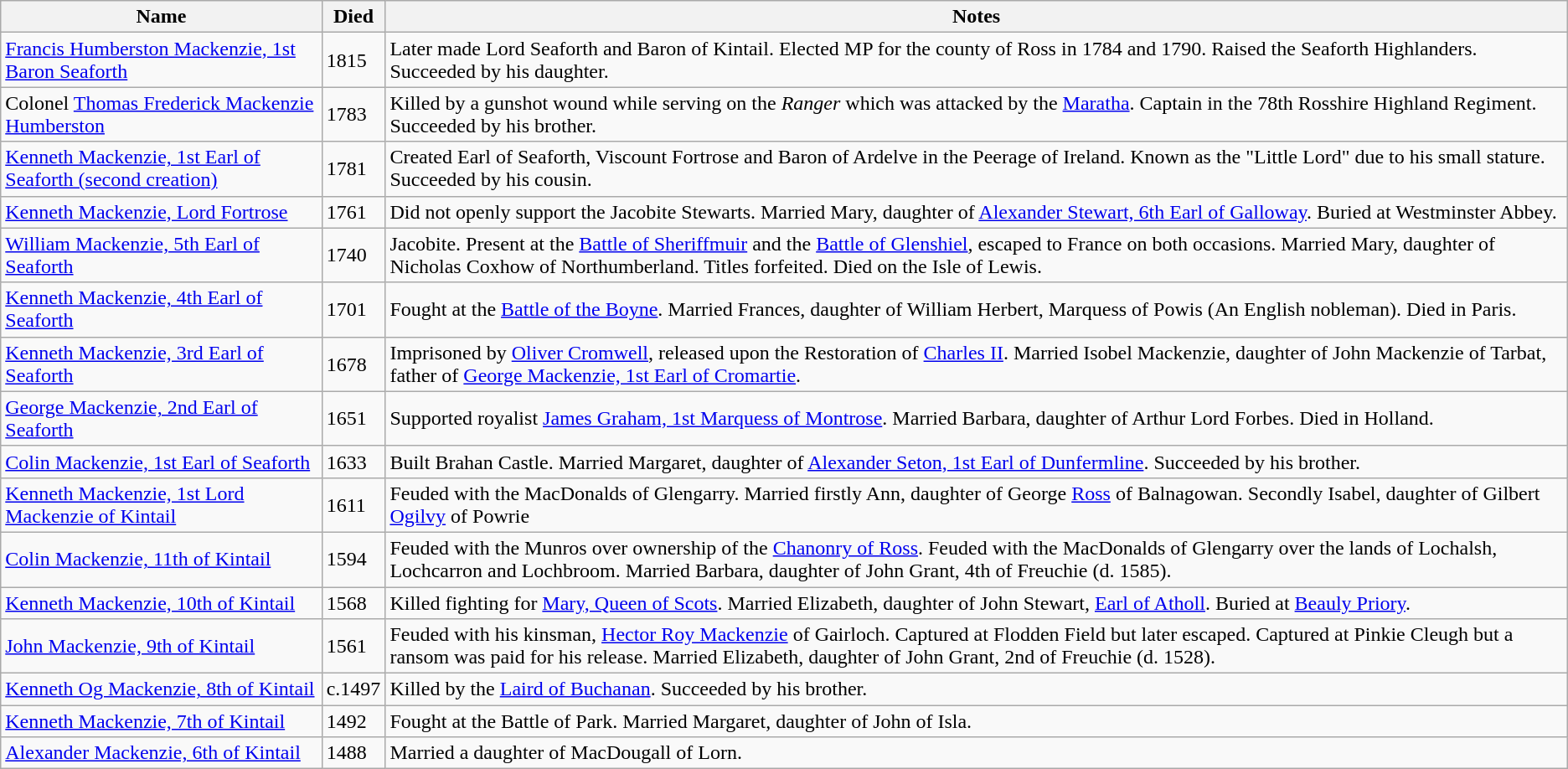<table class="wikitable">
<tr>
<th>Name</th>
<th>Died</th>
<th>Notes</th>
</tr>
<tr>
<td><a href='#'>Francis Humberston Mackenzie, 1st Baron Seaforth</a></td>
<td>1815</td>
<td>Later made Lord Seaforth and Baron of Kintail. Elected MP for the county of Ross in 1784 and 1790. Raised the Seaforth Highlanders. Succeeded by his daughter.</td>
</tr>
<tr>
<td>Colonel <a href='#'>Thomas Frederick Mackenzie Humberston</a></td>
<td>1783</td>
<td>Killed by a gunshot wound while serving on the <em>Ranger</em> which was attacked by the <a href='#'>Maratha</a>. Captain in the 78th Rosshire Highland Regiment. Succeeded by his brother.</td>
</tr>
<tr>
<td><a href='#'>Kenneth Mackenzie, 1st Earl of Seaforth (second creation)</a></td>
<td>1781</td>
<td>Created Earl of Seaforth, Viscount Fortrose and Baron of Ardelve in the Peerage of Ireland. Known as the "Little Lord" due to his small stature. Succeeded by his cousin.</td>
</tr>
<tr>
<td><a href='#'>Kenneth Mackenzie, Lord Fortrose</a></td>
<td>1761</td>
<td>Did not openly support the Jacobite Stewarts. Married Mary, daughter of <a href='#'>Alexander Stewart, 6th Earl of Galloway</a>. Buried at Westminster Abbey.</td>
</tr>
<tr>
<td><a href='#'>William Mackenzie, 5th Earl of Seaforth</a></td>
<td>1740</td>
<td>Jacobite. Present at the <a href='#'>Battle of Sheriffmuir</a> and the <a href='#'>Battle of Glenshiel</a>, escaped to France on both occasions. Married Mary, daughter of Nicholas Coxhow of Northumberland. Titles forfeited. Died on the Isle of Lewis.</td>
</tr>
<tr>
<td><a href='#'>Kenneth Mackenzie, 4th Earl of Seaforth</a></td>
<td>1701</td>
<td>Fought at the <a href='#'>Battle of the Boyne</a>. Married Frances, daughter of William Herbert, Marquess of Powis (An English nobleman). Died in Paris.</td>
</tr>
<tr>
<td><a href='#'>Kenneth Mackenzie, 3rd Earl of Seaforth</a></td>
<td>1678</td>
<td>Imprisoned by <a href='#'>Oliver Cromwell</a>, released upon the Restoration of <a href='#'>Charles II</a>. Married Isobel Mackenzie, daughter of John Mackenzie of Tarbat, father of <a href='#'>George Mackenzie, 1st Earl of Cromartie</a>.</td>
</tr>
<tr>
<td><a href='#'>George Mackenzie, 2nd Earl of Seaforth</a></td>
<td>1651</td>
<td>Supported royalist <a href='#'>James Graham, 1st Marquess of Montrose</a>. Married Barbara, daughter of Arthur Lord Forbes. Died in Holland.</td>
</tr>
<tr>
<td><a href='#'>Colin Mackenzie, 1st Earl of Seaforth</a></td>
<td>1633</td>
<td>Built Brahan Castle. Married Margaret, daughter of <a href='#'>Alexander Seton, 1st Earl of Dunfermline</a>. Succeeded by his brother.</td>
</tr>
<tr>
<td><a href='#'>Kenneth Mackenzie, 1st Lord Mackenzie of Kintail</a></td>
<td>1611</td>
<td>Feuded with the MacDonalds of Glengarry. Married firstly Ann, daughter of George <a href='#'>Ross</a> of Balnagowan. Secondly Isabel, daughter of Gilbert <a href='#'>Ogilvy</a> of Powrie</td>
</tr>
<tr>
<td><a href='#'>Colin Mackenzie, 11th of Kintail</a></td>
<td>1594</td>
<td>Feuded with the Munros over ownership of the <a href='#'>Chanonry of Ross</a>. Feuded with the MacDonalds of Glengarry over the lands of Lochalsh, Lochcarron and Lochbroom. Married Barbara, daughter of John Grant, 4th of Freuchie (d. 1585).</td>
</tr>
<tr>
<td><a href='#'>Kenneth Mackenzie, 10th of Kintail</a></td>
<td>1568</td>
<td>Killed fighting for <a href='#'>Mary, Queen of Scots</a>. Married Elizabeth, daughter of John Stewart, <a href='#'>Earl of Atholl</a>. Buried at <a href='#'>Beauly Priory</a>.</td>
</tr>
<tr>
<td><a href='#'>John Mackenzie, 9th of Kintail</a></td>
<td>1561</td>
<td>Feuded with his kinsman, <a href='#'>Hector Roy Mackenzie</a> of Gairloch. Captured at Flodden Field but later escaped. Captured at Pinkie Cleugh but a ransom was paid for his release. Married Elizabeth, daughter of John Grant, 2nd of Freuchie (d. 1528).</td>
</tr>
<tr>
<td><a href='#'>Kenneth Og Mackenzie, 8th of Kintail</a></td>
<td>c.1497</td>
<td>Killed by the <a href='#'>Laird of Buchanan</a>. Succeeded by his brother.</td>
</tr>
<tr>
<td><a href='#'>Kenneth Mackenzie, 7th of Kintail</a></td>
<td>1492</td>
<td>Fought at the Battle of Park. Married Margaret, daughter of John of Isla.</td>
</tr>
<tr>
<td><a href='#'>Alexander Mackenzie, 6th of Kintail</a></td>
<td>1488</td>
<td>Married a daughter of MacDougall of Lorn.</td>
</tr>
</table>
